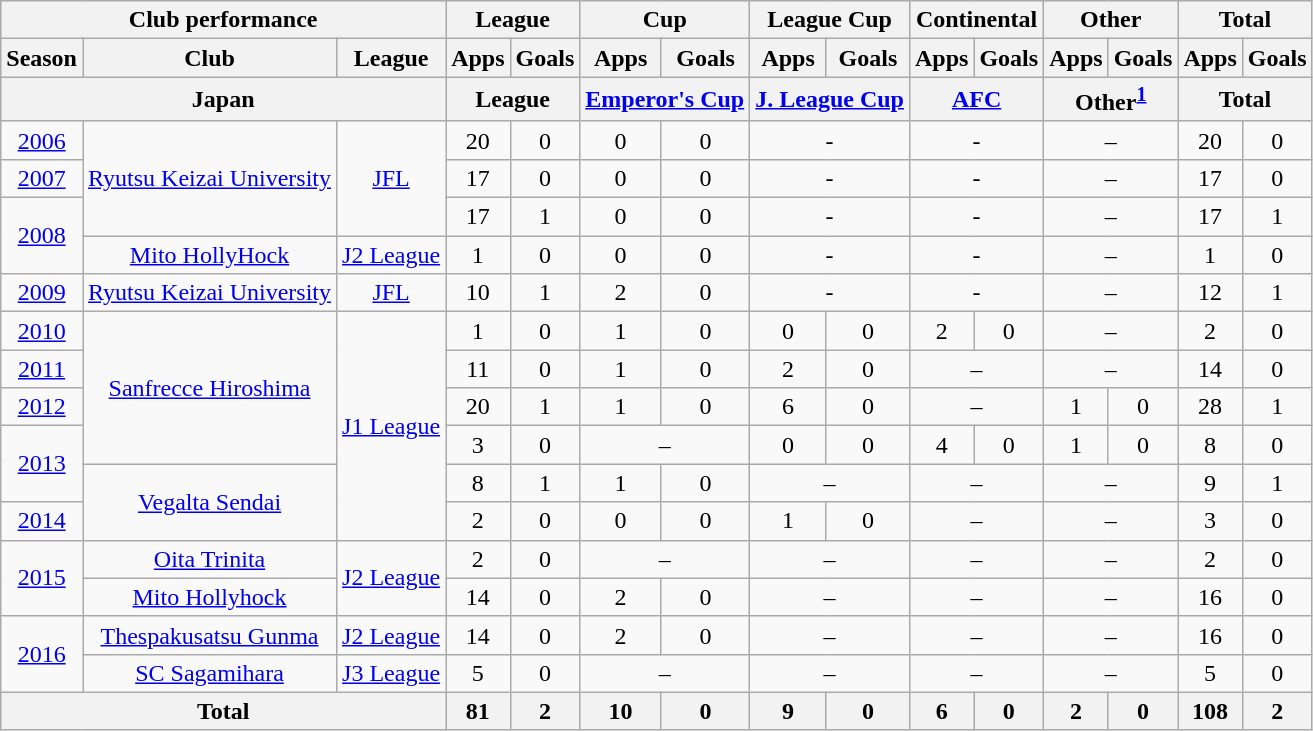<table class="wikitable" style="text-align:center;">
<tr>
<th colspan=3>Club performance</th>
<th colspan=2>League</th>
<th colspan=2>Cup</th>
<th colspan=2>League Cup</th>
<th colspan=2>Continental</th>
<th colspan=2>Other</th>
<th colspan=2>Total</th>
</tr>
<tr>
<th>Season</th>
<th>Club</th>
<th>League</th>
<th>Apps</th>
<th>Goals</th>
<th>Apps</th>
<th>Goals</th>
<th>Apps</th>
<th>Goals</th>
<th>Apps</th>
<th>Goals</th>
<th>Apps</th>
<th>Goals</th>
<th>Apps</th>
<th>Goals</th>
</tr>
<tr>
<th colspan=3>Japan</th>
<th colspan=2>League</th>
<th colspan=2><a href='#'>Emperor's Cup</a></th>
<th colspan=2><a href='#'>J. League Cup</a></th>
<th colspan=2><a href='#'>AFC</a></th>
<th colspan="2">Other<sup><a href='#'>1</a></sup></th>
<th colspan=2>Total</th>
</tr>
<tr>
<td><a href='#'>2006</a></td>
<td rowspan="3"><a href='#'>Ryutsu Keizai University</a></td>
<td rowspan="3"><a href='#'>JFL</a></td>
<td>20</td>
<td>0</td>
<td>0</td>
<td>0</td>
<td colspan="2">-</td>
<td colspan="2">-</td>
<td colspan="2">–</td>
<td>20</td>
<td>0</td>
</tr>
<tr>
<td><a href='#'>2007</a></td>
<td>17</td>
<td>0</td>
<td>0</td>
<td>0</td>
<td colspan="2">-</td>
<td colspan="2">-</td>
<td colspan="2">–</td>
<td>17</td>
<td>0</td>
</tr>
<tr>
<td rowspan="2"><a href='#'>2008</a></td>
<td>17</td>
<td>1</td>
<td>0</td>
<td>0</td>
<td colspan="2">-</td>
<td colspan="2">-</td>
<td colspan="2">–</td>
<td>17</td>
<td>1</td>
</tr>
<tr>
<td><a href='#'>Mito HollyHock</a></td>
<td><a href='#'>J2 League</a></td>
<td>1</td>
<td>0</td>
<td>0</td>
<td>0</td>
<td colspan="2">-</td>
<td colspan="2">-</td>
<td colspan="2">–</td>
<td>1</td>
<td>0</td>
</tr>
<tr>
<td><a href='#'>2009</a></td>
<td><a href='#'>Ryutsu Keizai University</a></td>
<td><a href='#'>JFL</a></td>
<td>10</td>
<td>1</td>
<td>2</td>
<td>0</td>
<td colspan="2">-</td>
<td colspan="2">-</td>
<td colspan="2">–</td>
<td>12</td>
<td>1</td>
</tr>
<tr>
<td><a href='#'>2010</a></td>
<td rowspan="4"><a href='#'>Sanfrecce Hiroshima</a></td>
<td rowspan="6"><a href='#'>J1 League</a></td>
<td>1</td>
<td>0</td>
<td>1</td>
<td>0</td>
<td>0</td>
<td>0</td>
<td>2</td>
<td>0</td>
<td colspan="2">–</td>
<td>2</td>
<td>0</td>
</tr>
<tr>
<td><a href='#'>2011</a></td>
<td>11</td>
<td>0</td>
<td>1</td>
<td>0</td>
<td>2</td>
<td>0</td>
<td colspan="2">–</td>
<td colspan="2">–</td>
<td>14</td>
<td>0</td>
</tr>
<tr>
<td><a href='#'>2012</a></td>
<td>20</td>
<td>1</td>
<td>1</td>
<td>0</td>
<td>6</td>
<td>0</td>
<td colspan="2">–</td>
<td>1</td>
<td>0</td>
<td>28</td>
<td>1</td>
</tr>
<tr>
<td rowspan="2"><a href='#'>2013</a></td>
<td>3</td>
<td>0</td>
<td colspan="2">–</td>
<td>0</td>
<td>0</td>
<td>4</td>
<td>0</td>
<td>1</td>
<td>0</td>
<td>8</td>
<td>0</td>
</tr>
<tr>
<td rowspan="2"><a href='#'>Vegalta Sendai</a></td>
<td>8</td>
<td>1</td>
<td>1</td>
<td>0</td>
<td colspan="2">–</td>
<td colspan="2">–</td>
<td colspan="2">–</td>
<td>9</td>
<td>1</td>
</tr>
<tr>
<td><a href='#'>2014</a></td>
<td>2</td>
<td>0</td>
<td>0</td>
<td>0</td>
<td>1</td>
<td>0</td>
<td colspan="2">–</td>
<td colspan="2">–</td>
<td>3</td>
<td>0</td>
</tr>
<tr>
<td rowspan="2"><a href='#'>2015</a></td>
<td><a href='#'>Oita Trinita</a></td>
<td rowspan="2"><a href='#'>J2 League</a></td>
<td>2</td>
<td>0</td>
<td colspan="2">–</td>
<td colspan="2">–</td>
<td colspan="2">–</td>
<td colspan="2">–</td>
<td>2</td>
<td>0</td>
</tr>
<tr>
<td><a href='#'>Mito Hollyhock</a></td>
<td>14</td>
<td>0</td>
<td>2</td>
<td>0</td>
<td colspan="2">–</td>
<td colspan="2">–</td>
<td colspan="2">–</td>
<td>16</td>
<td>0</td>
</tr>
<tr>
<td rowspan="2"><a href='#'>2016</a></td>
<td><a href='#'>Thespakusatsu Gunma</a></td>
<td><a href='#'>J2 League</a></td>
<td>14</td>
<td>0</td>
<td>2</td>
<td>0</td>
<td colspan="2">–</td>
<td colspan="2">–</td>
<td colspan="2">–</td>
<td>16</td>
<td>0</td>
</tr>
<tr>
<td><a href='#'>SC Sagamihara</a></td>
<td><a href='#'>J3 League</a></td>
<td>5</td>
<td>0</td>
<td colspan="2">–</td>
<td colspan="2">–</td>
<td colspan="2">–</td>
<td colspan="2">–</td>
<td>5</td>
<td>0</td>
</tr>
<tr>
<th colspan=3>Total</th>
<th>81</th>
<th>2</th>
<th>10</th>
<th>0</th>
<th>9</th>
<th>0</th>
<th>6</th>
<th>0</th>
<th>2</th>
<th>0</th>
<th>108</th>
<th>2</th>
</tr>
</table>
